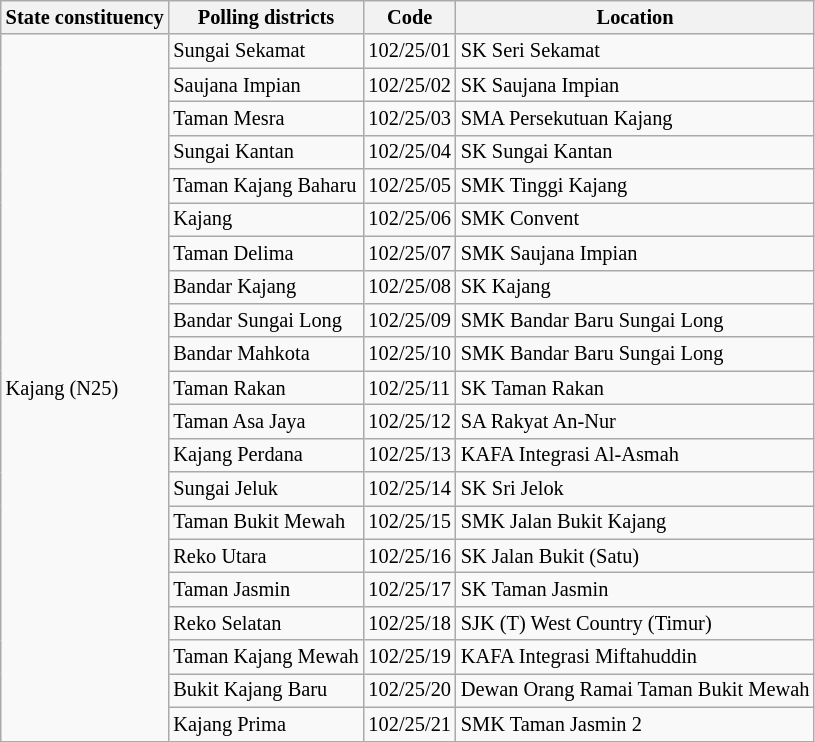<table class="wikitable sortable mw-collapsible" style="white-space:nowrap;font-size:85%">
<tr>
<th>State constituency</th>
<th>Polling districts</th>
<th>Code</th>
<th>Location</th>
</tr>
<tr>
<td rowspan="21">Kajang (N25)</td>
<td>Sungai Sekamat</td>
<td>102/25/01</td>
<td>SK Seri Sekamat</td>
</tr>
<tr>
<td>Saujana Impian</td>
<td>102/25/02</td>
<td>SK Saujana Impian</td>
</tr>
<tr>
<td>Taman Mesra</td>
<td>102/25/03</td>
<td>SMA Persekutuan Kajang</td>
</tr>
<tr>
<td>Sungai Kantan</td>
<td>102/25/04</td>
<td>SK Sungai Kantan</td>
</tr>
<tr>
<td>Taman Kajang Baharu</td>
<td>102/25/05</td>
<td>SMK Tinggi Kajang</td>
</tr>
<tr>
<td>Kajang</td>
<td>102/25/06</td>
<td>SMK Convent</td>
</tr>
<tr>
<td>Taman Delima</td>
<td>102/25/07</td>
<td>SMK Saujana Impian</td>
</tr>
<tr>
<td>Bandar Kajang</td>
<td>102/25/08</td>
<td>SK Kajang</td>
</tr>
<tr>
<td>Bandar Sungai Long</td>
<td>102/25/09</td>
<td>SMK Bandar Baru Sungai Long</td>
</tr>
<tr>
<td>Bandar Mahkota</td>
<td>102/25/10</td>
<td>SMK Bandar Baru Sungai Long</td>
</tr>
<tr>
<td>Taman Rakan</td>
<td>102/25/11</td>
<td>SK Taman Rakan</td>
</tr>
<tr>
<td>Taman Asa Jaya</td>
<td>102/25/12</td>
<td>SA Rakyat An-Nur</td>
</tr>
<tr>
<td>Kajang Perdana</td>
<td>102/25/13</td>
<td>KAFA Integrasi Al-Asmah</td>
</tr>
<tr>
<td>Sungai Jeluk</td>
<td>102/25/14</td>
<td>SK Sri Jelok</td>
</tr>
<tr>
<td>Taman Bukit Mewah</td>
<td>102/25/15</td>
<td>SMK Jalan Bukit Kajang</td>
</tr>
<tr>
<td>Reko Utara</td>
<td>102/25/16</td>
<td>SK Jalan Bukit (Satu)</td>
</tr>
<tr>
<td>Taman Jasmin</td>
<td>102/25/17</td>
<td>SK Taman Jasmin</td>
</tr>
<tr>
<td>Reko Selatan</td>
<td>102/25/18</td>
<td>SJK (T) West Country (Timur)</td>
</tr>
<tr>
<td>Taman Kajang Mewah</td>
<td>102/25/19</td>
<td>KAFA Integrasi Miftahuddin</td>
</tr>
<tr>
<td>Bukit Kajang Baru</td>
<td>102/25/20</td>
<td>Dewan Orang Ramai Taman Bukit Mewah</td>
</tr>
<tr>
<td>Kajang Prima</td>
<td>102/25/21</td>
<td>SMK Taman Jasmin 2</td>
</tr>
</table>
